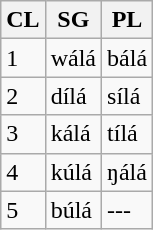<table class="wikitable">
<tr>
<th>CL</th>
<th>SG</th>
<th>PL</th>
</tr>
<tr>
<td>1</td>
<td>wálá</td>
<td>bálá</td>
</tr>
<tr>
<td>2</td>
<td>dílá</td>
<td>sílá</td>
</tr>
<tr>
<td>3</td>
<td>kálá</td>
<td>tílá</td>
</tr>
<tr>
<td>4</td>
<td>kúlá</td>
<td>ŋálá</td>
</tr>
<tr>
<td>5</td>
<td>búlá</td>
<td>---</td>
</tr>
</table>
